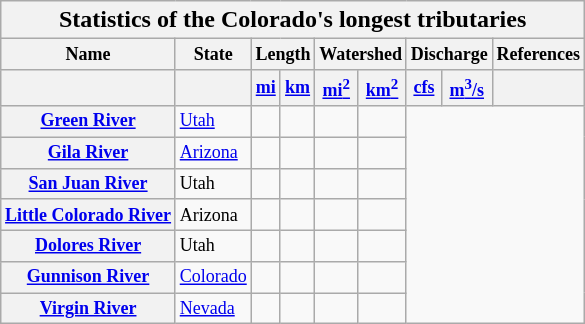<table class="wikitable sortable">
<tr>
<th colspan=9>Statistics of the Colorado's longest tributaries</th>
</tr>
<tr style="font-size:9pt">
<th>Name</th>
<th>State</th>
<th colspan=2>Length</th>
<th colspan=2>Watershed</th>
<th colspan=2>Discharge</th>
<th>References</th>
</tr>
<tr style="font-size:9pt">
<th></th>
<th></th>
<th><a href='#'>mi</a></th>
<th><a href='#'>km</a></th>
<th><a href='#'>mi<sup>2</sup></a></th>
<th><a href='#'>km<sup>2</sup></a></th>
<th><a href='#'>cfs</a></th>
<th><a href='#'>m<sup>3</sup>/s</a></th>
<th></th>
</tr>
<tr style="font-size:9pt">
<th scope=row><a href='#'>Green River</a></th>
<td><a href='#'>Utah</a></td>
<td></td>
<td></td>
<td></td>
<td></td>
</tr>
<tr style="font-size:9pt">
<th scope=row><a href='#'>Gila River</a></th>
<td><a href='#'>Arizona</a></td>
<td></td>
<td></td>
<td></td>
<td></td>
</tr>
<tr style="font-size:9pt">
<th scope=row><a href='#'>San Juan River</a></th>
<td>Utah</td>
<td></td>
<td></td>
<td></td>
<td></td>
</tr>
<tr style="font-size:9pt">
<th scope=row><a href='#'>Little Colorado River</a></th>
<td>Arizona</td>
<td></td>
<td></td>
<td></td>
<td></td>
</tr>
<tr style="font-size:9pt">
<th scope=row><a href='#'>Dolores River</a></th>
<td>Utah</td>
<td></td>
<td></td>
<td></td>
<td></td>
</tr>
<tr style="font-size:9pt">
<th scope=row><a href='#'>Gunnison River</a></th>
<td><a href='#'>Colorado</a></td>
<td></td>
<td></td>
<td></td>
<td></td>
</tr>
<tr style="font-size:9pt">
<th scope=row><a href='#'>Virgin River</a></th>
<td><a href='#'>Nevada</a></td>
<td></td>
<td></td>
<td></td>
<td></td>
</tr>
</table>
